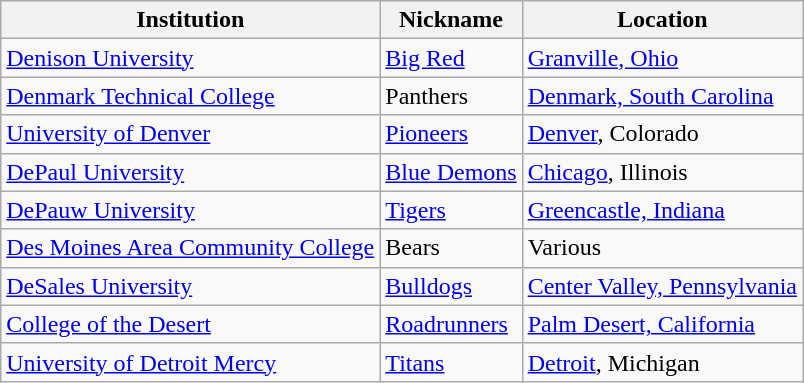<table class="wikitable">
<tr>
<th>Institution</th>
<th>Nickname</th>
<th>Location</th>
</tr>
<tr>
<td><a href='#'>Denison University</a></td>
<td><a href='#'>Big Red</a></td>
<td><a href='#'>Granville, Ohio</a></td>
</tr>
<tr>
<td><a href='#'>Denmark Technical College</a></td>
<td>Panthers</td>
<td><a href='#'>Denmark, South Carolina</a></td>
</tr>
<tr>
<td><a href='#'>University of Denver</a></td>
<td><a href='#'>Pioneers</a></td>
<td><a href='#'>Denver</a>, Colorado</td>
</tr>
<tr>
<td><a href='#'>DePaul University</a></td>
<td><a href='#'>Blue Demons</a></td>
<td><a href='#'>Chicago</a>, Illinois</td>
</tr>
<tr>
<td><a href='#'>DePauw University</a></td>
<td><a href='#'>Tigers</a></td>
<td><a href='#'>Greencastle, Indiana</a></td>
</tr>
<tr>
<td><a href='#'>Des Moines Area Community College</a></td>
<td>Bears</td>
<td>Various</td>
</tr>
<tr>
<td><a href='#'>DeSales University</a></td>
<td><a href='#'>Bulldogs</a></td>
<td><a href='#'>Center Valley, Pennsylvania</a></td>
</tr>
<tr>
<td><a href='#'>College of the Desert</a></td>
<td><a href='#'>Roadrunners</a></td>
<td><a href='#'>Palm Desert, California</a></td>
</tr>
<tr>
<td><a href='#'>University of Detroit Mercy</a></td>
<td><a href='#'>Titans</a></td>
<td><a href='#'>Detroit</a>, Michigan</td>
</tr>
</table>
